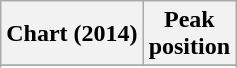<table class="wikitable sortable plainrowheaders">
<tr>
<th>Chart (2014)</th>
<th>Peak<br>position</th>
</tr>
<tr>
</tr>
<tr>
</tr>
<tr>
</tr>
<tr>
</tr>
</table>
